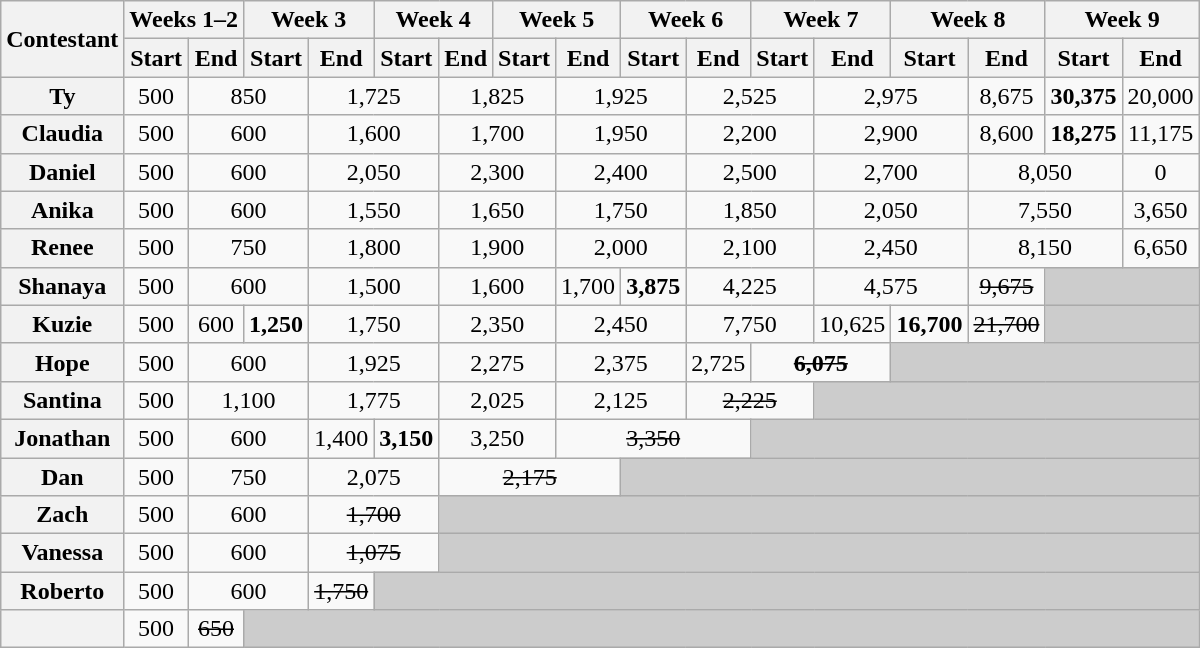<table class="wikitable sortable" style="text-align:center;">
<tr>
<th rowspan="2">Contestant</th>
<th colspan="2">Weeks 1–2</th>
<th colspan="2">Week 3</th>
<th colspan="2">Week 4</th>
<th colspan="2">Week 5</th>
<th colspan="2">Week 6</th>
<th colspan="2">Week 7</th>
<th colspan="2">Week 8</th>
<th colspan="2">Week 9</th>
</tr>
<tr>
<th>Start</th>
<th>End</th>
<th>Start</th>
<th>End</th>
<th>Start</th>
<th>End</th>
<th>Start</th>
<th>End</th>
<th>Start</th>
<th>End</th>
<th>Start</th>
<th>End</th>
<th>Start</th>
<th>End</th>
<th>Start</th>
<th>End</th>
</tr>
<tr>
<th>Ty</th>
<td>500</td>
<td colspan="2">850</td>
<td colspan="2">1,725</td>
<td colspan="2">1,825</td>
<td colspan="2">1,925</td>
<td colspan="2">2,525</td>
<td colspan="2">2,975</td>
<td>8,675</td>
<td><strong>30,375</strong></td>
<td>20,000</td>
</tr>
<tr>
<th>Claudia</th>
<td>500</td>
<td colspan="2">600</td>
<td colspan="2">1,600</td>
<td colspan="2">1,700</td>
<td colspan="2">1,950</td>
<td colspan="2">2,200</td>
<td colspan="2">2,900</td>
<td>8,600</td>
<td><strong>18,275</strong></td>
<td>11,175</td>
</tr>
<tr>
<th>Daniel</th>
<td>500</td>
<td colspan="2">600</td>
<td colspan="2">2,050</td>
<td colspan="2">2,300</td>
<td colspan="2">2,400</td>
<td colspan="2">2,500</td>
<td colspan="2">2,700</td>
<td colspan="2">8,050</td>
<td>0</td>
</tr>
<tr>
<th>Anika</th>
<td>500</td>
<td colspan="2">600</td>
<td colspan="2">1,550</td>
<td colspan="2">1,650</td>
<td colspan="2">1,750</td>
<td colspan="2">1,850</td>
<td colspan="2">2,050</td>
<td colspan="2">7,550</td>
<td>3,650</td>
</tr>
<tr>
<th>Renee</th>
<td>500</td>
<td colspan="2">750</td>
<td colspan="2">1,800</td>
<td colspan="2">1,900</td>
<td colspan="2">2,000</td>
<td colspan="2">2,100</td>
<td colspan="2">2,450</td>
<td colspan="2">8,150</td>
<td>6,650</td>
</tr>
<tr>
<th>Shanaya</th>
<td>500</td>
<td colspan="2">600</td>
<td colspan="2">1,500</td>
<td colspan="2">1,600</td>
<td>1,700</td>
<td><strong>3,875</strong></td>
<td colspan="2">4,225</td>
<td colspan="2">4,575</td>
<td><s>9,675</s></td>
<td colspan="2" style="background:#ccc"></td>
</tr>
<tr>
<th>Kuzie</th>
<td>500</td>
<td>600</td>
<td><strong>1,250</strong></td>
<td colspan="2">1,750</td>
<td colspan="2">2,350</td>
<td colspan="2">2,450</td>
<td colspan="2">7,750</td>
<td>10,625</td>
<td><strong>16,700</strong></td>
<td><s>21,700</s></td>
<td colspan="2" style="background:#ccc"></td>
</tr>
<tr>
<th>Hope</th>
<td>500</td>
<td colspan="2">600</td>
<td colspan="2">1,925</td>
<td colspan="2">2,275</td>
<td colspan="2">2,375</td>
<td>2,725</td>
<td colspan="2"><s><strong>6,075</strong></s></td>
<td colspan="4" style="background:#ccc"></td>
</tr>
<tr>
<th>Santina</th>
<td>500</td>
<td colspan="2">1,100</td>
<td colspan="2">1,775</td>
<td colspan="2">2,025</td>
<td colspan="2">2,125</td>
<td colspan="2"><s>2,225</s></td>
<td colspan="5" style="background:#ccc"></td>
</tr>
<tr>
<th>Jonathan</th>
<td>500</td>
<td colspan="2">600</td>
<td>1,400</td>
<td><strong>3,150</strong></td>
<td colspan="2">3,250</td>
<td colspan="3"><s>3,350</s></td>
<td colspan="6" style="background:#ccc"></td>
</tr>
<tr>
<th>Dan</th>
<td>500</td>
<td colspan="2">750</td>
<td colspan="2">2,075</td>
<td colspan="3"><s>2,175</s></td>
<td colspan="8" style="background:#ccc"></td>
</tr>
<tr>
<th>Zach</th>
<td>500</td>
<td colspan="2">600</td>
<td colspan="2"><s>1,700</s></td>
<td colspan="11" style="background:#ccc"></td>
</tr>
<tr>
<th>Vanessa</th>
<td>500</td>
<td colspan="2">600</td>
<td colspan="2"><s>1,075</s></td>
<td colspan="11" style="background:#ccc"></td>
</tr>
<tr>
<th>Roberto</th>
<td>500</td>
<td colspan="2">600</td>
<td><s>1,750</s></td>
<td colspan="12" style="background:#ccc"></td>
</tr>
<tr>
<th></th>
<td>500</td>
<td><s>650</s></td>
<td colspan="14" style="background:#ccc"></td>
</tr>
</table>
